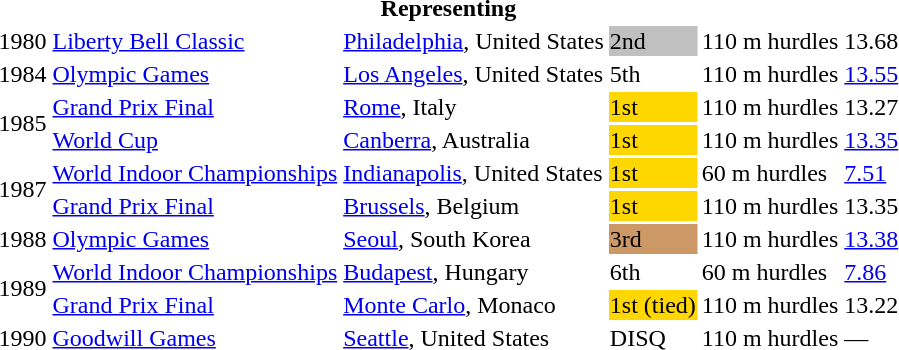<table>
<tr>
<th colspan=6>Representing </th>
</tr>
<tr>
<td>1980</td>
<td><a href='#'>Liberty Bell Classic</a></td>
<td><a href='#'>Philadelphia</a>, United States</td>
<td bgcolor=silver>2nd</td>
<td>110 m hurdles</td>
<td>13.68</td>
</tr>
<tr>
<td>1984</td>
<td><a href='#'>Olympic Games</a></td>
<td><a href='#'>Los Angeles</a>, United States</td>
<td>5th</td>
<td>110 m hurdles</td>
<td><a href='#'>13.55</a></td>
</tr>
<tr>
<td rowspan=2>1985</td>
<td><a href='#'>Grand Prix Final</a></td>
<td><a href='#'>Rome</a>, Italy</td>
<td bgcolor=gold>1st</td>
<td>110 m hurdles</td>
<td>13.27</td>
</tr>
<tr>
<td><a href='#'>World Cup</a></td>
<td><a href='#'>Canberra</a>, Australia</td>
<td bgcolor=gold>1st</td>
<td>110 m hurdles</td>
<td><a href='#'>13.35</a></td>
</tr>
<tr>
<td rowspan=2>1987</td>
<td><a href='#'>World Indoor Championships</a></td>
<td><a href='#'>Indianapolis</a>, United States</td>
<td bgcolor=gold>1st</td>
<td>60 m hurdles</td>
<td><a href='#'>7.51</a></td>
</tr>
<tr>
<td><a href='#'>Grand Prix Final</a></td>
<td><a href='#'>Brussels</a>, Belgium</td>
<td bgcolor=gold>1st</td>
<td>110 m hurdles</td>
<td>13.35</td>
</tr>
<tr>
<td>1988</td>
<td><a href='#'>Olympic Games</a></td>
<td><a href='#'>Seoul</a>, South Korea</td>
<td bgcolor=cc9966>3rd</td>
<td>110 m hurdles</td>
<td><a href='#'>13.38</a></td>
</tr>
<tr>
<td rowspan=2>1989</td>
<td><a href='#'>World Indoor Championships</a></td>
<td><a href='#'>Budapest</a>, Hungary</td>
<td>6th</td>
<td>60 m hurdles</td>
<td><a href='#'>7.86</a></td>
</tr>
<tr>
<td><a href='#'>Grand Prix Final</a></td>
<td><a href='#'>Monte Carlo</a>, Monaco</td>
<td bgcolor=gold>1st (tied)</td>
<td>110 m hurdles</td>
<td>13.22</td>
</tr>
<tr>
<td>1990</td>
<td><a href='#'>Goodwill Games</a></td>
<td><a href='#'>Seattle</a>, United States</td>
<td>DISQ</td>
<td>110 m hurdles</td>
<td>—</td>
</tr>
</table>
